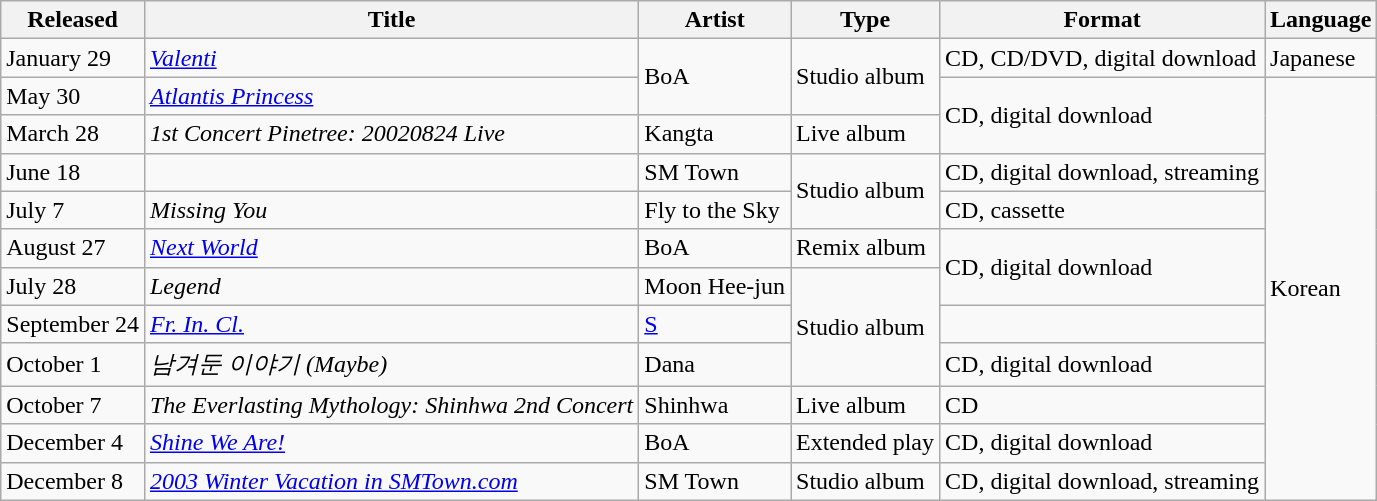<table class="wikitable sortable">
<tr>
<th scope="col">Released</th>
<th scope="col">Title</th>
<th scope="col">Artist</th>
<th scope="col">Type</th>
<th scope="col">Format</th>
<th scope="col">Language</th>
</tr>
<tr>
<td>January 29</td>
<td><em><a href='#'>Valenti</a></em></td>
<td rowspan="2">BoA</td>
<td rowspan="2">Studio album</td>
<td>CD, CD/DVD, digital download</td>
<td>Japanese</td>
</tr>
<tr>
<td>May 30</td>
<td><em><a href='#'>Atlantis Princess</a></em></td>
<td rowspan="2">CD, digital download</td>
<td rowspan="11">Korean</td>
</tr>
<tr>
<td>March 28</td>
<td><em>1st Concert Pinetree: 20020824 Live</em></td>
<td>Kangta</td>
<td>Live album</td>
</tr>
<tr>
<td>June 18</td>
<td><em></em></td>
<td>SM Town</td>
<td rowspan="2">Studio album</td>
<td>CD, digital download, streaming</td>
</tr>
<tr>
<td>July 7</td>
<td><em>Missing You</em></td>
<td>Fly to the Sky</td>
<td>CD, cassette</td>
</tr>
<tr>
<td>August 27</td>
<td><em><a href='#'>Next World</a></em></td>
<td>BoA</td>
<td>Remix album</td>
<td rowspan="2">CD, digital download</td>
</tr>
<tr>
<td>July 28</td>
<td><em>Legend</em></td>
<td>Moon Hee-jun</td>
<td rowspan="3">Studio album</td>
</tr>
<tr>
<td>September 24</td>
<td><em><a href='#'>Fr. In. Cl.</a></em></td>
<td><a href='#'>S</a></td>
<td></td>
</tr>
<tr>
<td>October 1</td>
<td><em>남겨둔 이야기 (Maybe)</em></td>
<td>Dana</td>
<td>CD, digital download</td>
</tr>
<tr>
<td>October 7</td>
<td><em>The Everlasting Mythology: Shinhwa 2nd Concert</em></td>
<td>Shinhwa</td>
<td>Live album</td>
<td>CD</td>
</tr>
<tr>
<td>December 4</td>
<td><em><a href='#'>Shine We Are!</a></em></td>
<td>BoA</td>
<td>Extended play</td>
<td>CD, digital download</td>
</tr>
<tr>
<td>December 8</td>
<td><em><a href='#'>2003 Winter Vacation in SMTown.com</a></em></td>
<td>SM Town</td>
<td>Studio album</td>
<td>CD, digital download, streaming</td>
</tr>
</table>
